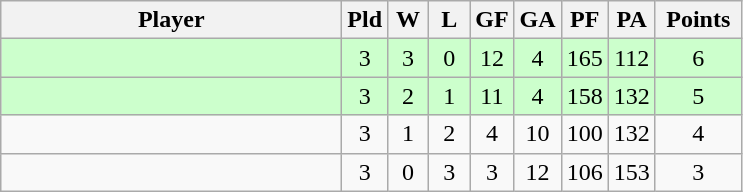<table class=wikitable style="text-align:center">
<tr>
<th width=220>Player</th>
<th width=20>Pld</th>
<th width=20>W</th>
<th width=20>L</th>
<th width=20>GF</th>
<th width=20>GA</th>
<th width=20>PF</th>
<th width=20>PA</th>
<th width=50>Points</th>
</tr>
<tr bgcolor="#ccffcc">
<td align=left></td>
<td>3</td>
<td>3</td>
<td>0</td>
<td>12</td>
<td>4</td>
<td>165</td>
<td>112</td>
<td>6</td>
</tr>
<tr bgcolor="#ccffcc">
<td align=left></td>
<td>3</td>
<td>2</td>
<td>1</td>
<td>11</td>
<td>4</td>
<td>158</td>
<td>132</td>
<td>5</td>
</tr>
<tr>
<td align=left></td>
<td>3</td>
<td>1</td>
<td>2</td>
<td>4</td>
<td>10</td>
<td>100</td>
<td>132</td>
<td>4</td>
</tr>
<tr>
<td align=left></td>
<td>3</td>
<td>0</td>
<td>3</td>
<td>3</td>
<td>12</td>
<td>106</td>
<td>153</td>
<td>3</td>
</tr>
</table>
